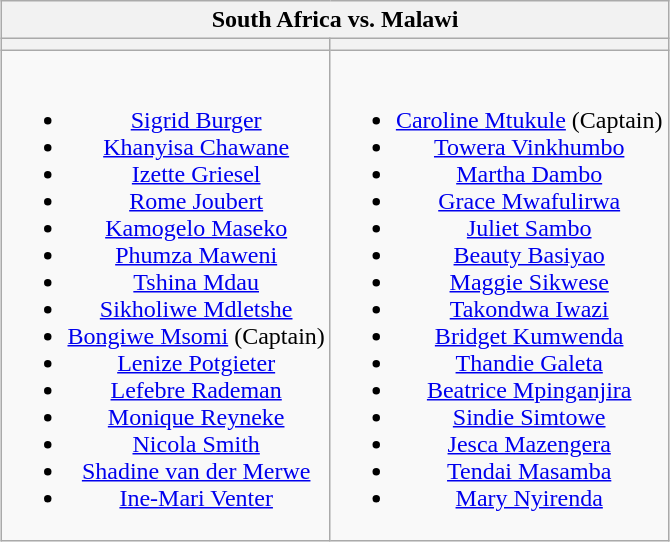<table class="wikitable" style="text-align:center; margin:auto">
<tr>
<th colspan=2>South Africa vs. Malawi</th>
</tr>
<tr>
<th></th>
<th></th>
</tr>
<tr style="vertical-align:top">
<td><br><ul><li><a href='#'>Sigrid Burger</a></li><li><a href='#'>Khanyisa Chawane</a></li><li><a href='#'>Izette Griesel</a></li><li><a href='#'>Rome Joubert</a></li><li><a href='#'>Kamogelo Maseko</a></li><li><a href='#'>Phumza Maweni</a></li><li><a href='#'>Tshina Mdau</a></li><li><a href='#'>Sikholiwe Mdletshe</a></li><li><a href='#'>Bongiwe Msomi</a> (Captain)</li><li><a href='#'>Lenize Potgieter</a></li><li><a href='#'>Lefebre Rademan</a></li><li><a href='#'>Monique Reyneke</a></li><li><a href='#'>Nicola Smith</a></li><li><a href='#'>Shadine van der Merwe</a></li><li><a href='#'>Ine-Mari Venter</a></li></ul></td>
<td><br><ul><li><a href='#'>Caroline Mtukule</a> (Captain)</li><li><a href='#'>Towera Vinkhumbo</a></li><li><a href='#'>Martha Dambo</a></li><li><a href='#'>Grace Mwafulirwa</a></li><li><a href='#'>Juliet Sambo</a></li><li><a href='#'>Beauty Basiyao</a></li><li><a href='#'>Maggie Sikwese</a></li><li><a href='#'>Takondwa Iwazi</a></li><li><a href='#'>Bridget Kumwenda</a></li><li><a href='#'>Thandie Galeta</a></li><li><a href='#'>Beatrice Mpinganjira</a></li><li><a href='#'>Sindie Simtowe</a></li><li><a href='#'>Jesca Mazengera</a></li><li><a href='#'>Tendai Masamba</a></li><li><a href='#'>Mary Nyirenda</a></li></ul></td>
</tr>
</table>
